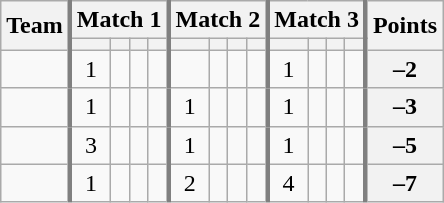<table class="wikitable sortable" style="text-align:center;">
<tr>
<th rowspan=2>Team</th>
<th colspan=4 style="border-left:3px solid gray">Match 1</th>
<th colspan=4 style="border-left:3px solid gray">Match 2</th>
<th colspan=4 style="border-left:3px solid gray">Match 3</th>
<th rowspan=2 style="border-left:3px solid gray">Points</th>
</tr>
<tr>
<th style="border-left:3px solid gray"></th>
<th></th>
<th></th>
<th></th>
<th style="border-left:3px solid gray"></th>
<th></th>
<th></th>
<th></th>
<th style="border-left:3px solid gray"></th>
<th></th>
<th></th>
<th></th>
</tr>
<tr>
<td align=left></td>
<td style="border-left:3px solid gray">1</td>
<td></td>
<td></td>
<td></td>
<td style="border-left:3px solid gray"></td>
<td></td>
<td></td>
<td></td>
<td style="border-left:3px solid gray">1</td>
<td></td>
<td></td>
<td></td>
<th style="border-left:3px solid gray">–2</th>
</tr>
<tr>
<td align=left></td>
<td style="border-left:3px solid gray">1</td>
<td></td>
<td></td>
<td></td>
<td style="border-left:3px solid gray">1</td>
<td></td>
<td></td>
<td></td>
<td style="border-left:3px solid gray">1</td>
<td></td>
<td></td>
<td></td>
<th style="border-left:3px solid gray">–3</th>
</tr>
<tr>
<td align=left></td>
<td style="border-left:3px solid gray">3</td>
<td></td>
<td></td>
<td></td>
<td style="border-left:3px solid gray">1</td>
<td></td>
<td></td>
<td></td>
<td style="border-left:3px solid gray">1</td>
<td></td>
<td></td>
<td></td>
<th style="border-left:3px solid gray">–5</th>
</tr>
<tr>
<td align=left></td>
<td style="border-left:3px solid gray">1</td>
<td></td>
<td></td>
<td></td>
<td style="border-left:3px solid gray">2</td>
<td></td>
<td></td>
<td></td>
<td style="border-left:3px solid gray">4</td>
<td></td>
<td></td>
<td></td>
<th style="border-left:3px solid gray">–7</th>
</tr>
</table>
